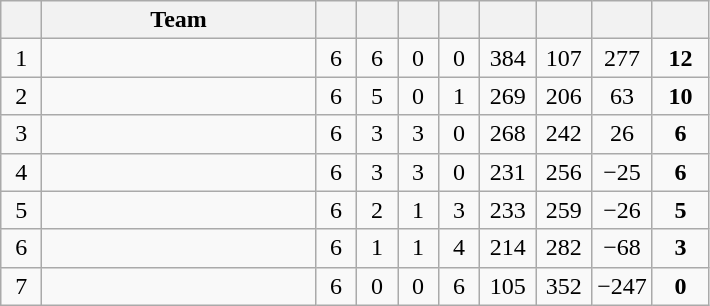<table class=wikitable style=text-align:center>
<tr>
<th width=20 abbr=Position></th>
<th width=175>Team</th>
<th width=20 abbr=Played></th>
<th width=20 abbr=Won></th>
<th width=20 abbr=Drawn></th>
<th width=20 abbr=Lost></th>
<th width=30 abbr=Goal For></th>
<th width=30 abbr=Goal Against></th>
<th width=30 abbr=Goal Difference></th>
<th width=30 abbr=Points></th>
</tr>
<tr>
<td>1</td>
<td align=left></td>
<td>6</td>
<td>6</td>
<td>0</td>
<td>0</td>
<td>384</td>
<td>107</td>
<td>277</td>
<td><strong>12</strong></td>
</tr>
<tr>
<td>2</td>
<td align=left></td>
<td>6</td>
<td>5</td>
<td>0</td>
<td>1</td>
<td>269</td>
<td>206</td>
<td>63</td>
<td><strong>10</strong></td>
</tr>
<tr>
<td>3</td>
<td align=left></td>
<td>6</td>
<td>3</td>
<td>3</td>
<td>0</td>
<td>268</td>
<td>242</td>
<td>26</td>
<td><strong>6</strong></td>
</tr>
<tr>
<td>4</td>
<td align=left></td>
<td>6</td>
<td>3</td>
<td>3</td>
<td>0</td>
<td>231</td>
<td>256</td>
<td>−25</td>
<td><strong>6</strong></td>
</tr>
<tr>
<td>5</td>
<td align=left></td>
<td>6</td>
<td>2</td>
<td>1</td>
<td>3</td>
<td>233</td>
<td>259</td>
<td>−26</td>
<td><strong>5</strong></td>
</tr>
<tr>
<td>6</td>
<td align=left></td>
<td>6</td>
<td>1</td>
<td>1</td>
<td>4</td>
<td>214</td>
<td>282</td>
<td>−68</td>
<td><strong>3</strong></td>
</tr>
<tr>
<td>7</td>
<td align=left></td>
<td>6</td>
<td>0</td>
<td>0</td>
<td>6</td>
<td>105</td>
<td>352</td>
<td>−247</td>
<td><strong>0</strong></td>
</tr>
</table>
